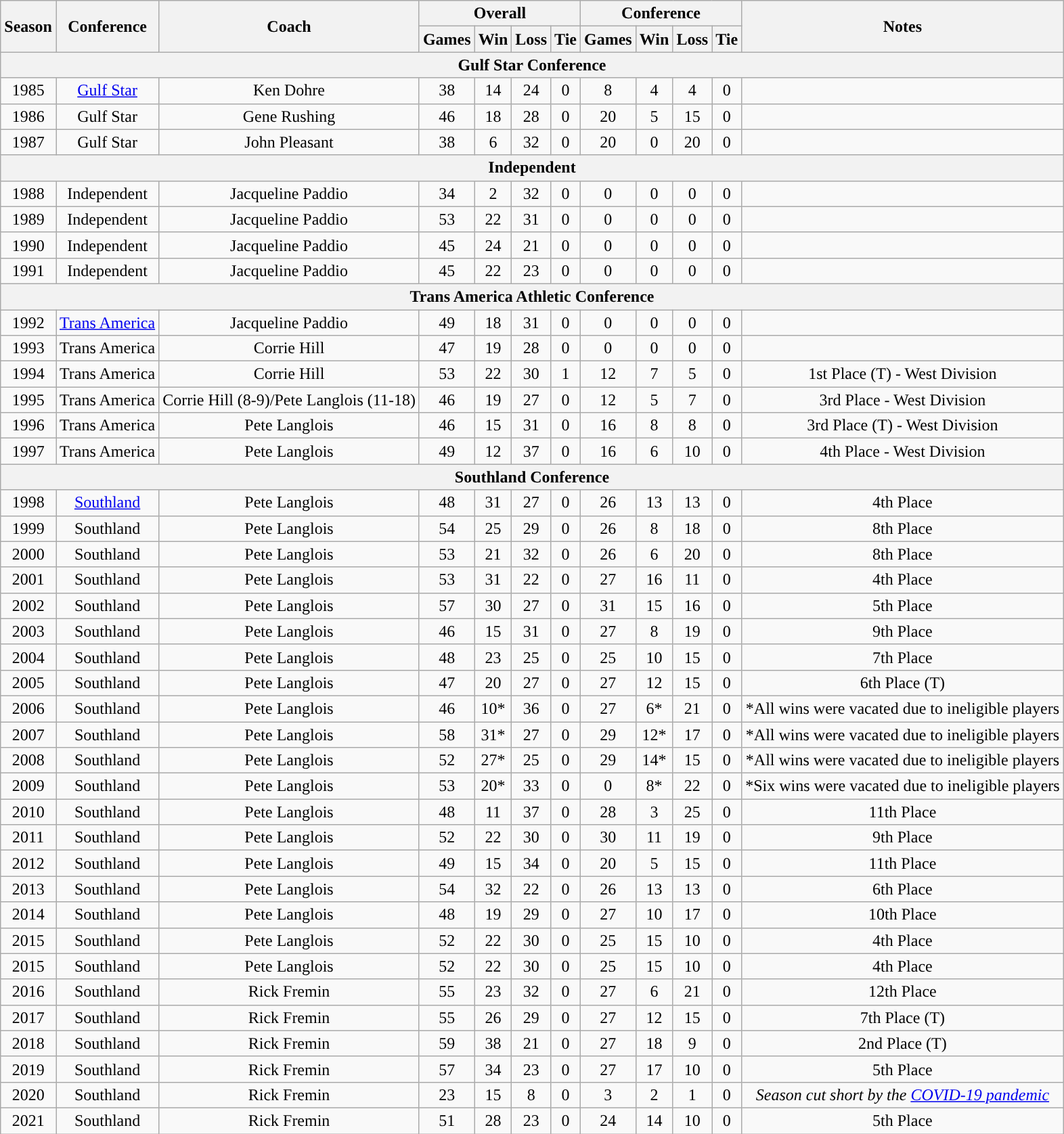<table class="wikitable" style="text-align: center;">
<tr>
<th rowspan=2>Season</th>
<th rowspan=2>Conference</th>
<th rowspan=2>Coach</th>
<th colspan="4">Overall</th>
<th colspan="4">Conference</th>
<th rowspan=2>Notes</th>
</tr>
<tr>
<th>Games</th>
<th>Win</th>
<th>Loss</th>
<th>Tie</th>
<th>Games</th>
<th>Win</th>
<th>Loss</th>
<th>Tie</th>
</tr>
<tr>
<th colspan=12>Gulf Star Conference</th>
</tr>
<tr>
<td>1985</td>
<td><a href='#'>Gulf Star</a></td>
<td>Ken Dohre</td>
<td>38</td>
<td>14</td>
<td>24</td>
<td>0</td>
<td>8</td>
<td>4</td>
<td>4</td>
<td>0</td>
<td></td>
</tr>
<tr>
<td>1986</td>
<td>Gulf Star</td>
<td>Gene Rushing</td>
<td>46</td>
<td>18</td>
<td>28</td>
<td>0</td>
<td>20</td>
<td>5</td>
<td>15</td>
<td>0</td>
<td></td>
</tr>
<tr>
<td>1987</td>
<td>Gulf Star</td>
<td>John Pleasant</td>
<td>38</td>
<td>6</td>
<td>32</td>
<td>0</td>
<td>20</td>
<td>0</td>
<td>20</td>
<td>0</td>
<td></td>
</tr>
<tr>
<th colspan=12>Independent</th>
</tr>
<tr>
<td>1988</td>
<td>Independent</td>
<td>Jacqueline Paddio</td>
<td>34</td>
<td>2</td>
<td>32</td>
<td>0</td>
<td>0</td>
<td>0</td>
<td>0</td>
<td>0</td>
<td></td>
</tr>
<tr>
<td>1989</td>
<td>Independent</td>
<td>Jacqueline Paddio</td>
<td>53</td>
<td>22</td>
<td>31</td>
<td>0</td>
<td>0</td>
<td>0</td>
<td>0</td>
<td>0</td>
<td></td>
</tr>
<tr>
<td>1990</td>
<td>Independent</td>
<td>Jacqueline Paddio</td>
<td>45</td>
<td>24</td>
<td>21</td>
<td>0</td>
<td>0</td>
<td>0</td>
<td>0</td>
<td>0</td>
<td></td>
</tr>
<tr>
<td>1991</td>
<td>Independent</td>
<td>Jacqueline Paddio</td>
<td>45</td>
<td>22</td>
<td>23</td>
<td>0</td>
<td>0</td>
<td>0</td>
<td>0</td>
<td>0</td>
<td></td>
</tr>
<tr>
<th colspan=12>Trans America Athletic Conference</th>
</tr>
<tr>
<td>1992</td>
<td><a href='#'>Trans America</a></td>
<td>Jacqueline Paddio</td>
<td>49</td>
<td>18</td>
<td>31</td>
<td>0</td>
<td>0</td>
<td>0</td>
<td>0</td>
<td>0</td>
<td></td>
</tr>
<tr>
<td>1993</td>
<td>Trans America</td>
<td>Corrie Hill</td>
<td>47</td>
<td>19</td>
<td>28</td>
<td>0</td>
<td>0</td>
<td>0</td>
<td>0</td>
<td>0</td>
<td></td>
</tr>
<tr>
<td>1994</td>
<td>Trans America</td>
<td>Corrie Hill</td>
<td>53</td>
<td>22</td>
<td>30</td>
<td>1</td>
<td>12</td>
<td>7</td>
<td>5</td>
<td>0</td>
<td>1st Place (T) - West Division</td>
</tr>
<tr>
<td>1995</td>
<td>Trans America</td>
<td>Corrie Hill (8-9)/Pete Langlois (11-18)</td>
<td>46</td>
<td>19</td>
<td>27</td>
<td>0</td>
<td>12</td>
<td>5</td>
<td>7</td>
<td>0</td>
<td>3rd Place - West Division</td>
</tr>
<tr>
<td>1996</td>
<td>Trans America</td>
<td>Pete Langlois</td>
<td>46</td>
<td>15</td>
<td>31</td>
<td>0</td>
<td>16</td>
<td>8</td>
<td>8</td>
<td>0</td>
<td>3rd Place (T) - West Division</td>
</tr>
<tr>
<td>1997</td>
<td>Trans America</td>
<td>Pete Langlois</td>
<td>49</td>
<td>12</td>
<td>37</td>
<td>0</td>
<td>16</td>
<td>6</td>
<td>10</td>
<td>0</td>
<td>4th Place - West Division</td>
</tr>
<tr>
<th colspan=12>Southland Conference</th>
</tr>
<tr>
<td>1998</td>
<td><a href='#'>Southland</a></td>
<td>Pete Langlois</td>
<td>48</td>
<td>31</td>
<td>27</td>
<td>0</td>
<td>26</td>
<td>13</td>
<td>13</td>
<td>0</td>
<td>4th Place</td>
</tr>
<tr>
<td>1999</td>
<td>Southland</td>
<td>Pete Langlois</td>
<td>54</td>
<td>25</td>
<td>29</td>
<td>0</td>
<td>26</td>
<td>8</td>
<td>18</td>
<td>0</td>
<td>8th Place</td>
</tr>
<tr>
<td>2000</td>
<td>Southland</td>
<td>Pete Langlois</td>
<td>53</td>
<td>21</td>
<td>32</td>
<td>0</td>
<td>26</td>
<td>6</td>
<td>20</td>
<td>0</td>
<td>8th Place</td>
</tr>
<tr>
<td>2001</td>
<td>Southland</td>
<td>Pete Langlois</td>
<td>53</td>
<td>31</td>
<td>22</td>
<td>0</td>
<td>27</td>
<td>16</td>
<td>11</td>
<td>0</td>
<td>4th Place</td>
</tr>
<tr>
<td>2002</td>
<td>Southland</td>
<td>Pete Langlois</td>
<td>57</td>
<td>30</td>
<td>27</td>
<td>0</td>
<td>31</td>
<td>15</td>
<td>16</td>
<td>0</td>
<td>5th Place</td>
</tr>
<tr>
<td>2003</td>
<td>Southland</td>
<td>Pete Langlois</td>
<td>46</td>
<td>15</td>
<td>31</td>
<td>0</td>
<td>27</td>
<td>8</td>
<td>19</td>
<td>0</td>
<td>9th Place</td>
</tr>
<tr>
<td>2004</td>
<td>Southland</td>
<td>Pete Langlois</td>
<td>48</td>
<td>23</td>
<td>25</td>
<td>0</td>
<td>25</td>
<td>10</td>
<td>15</td>
<td>0</td>
<td>7th Place</td>
</tr>
<tr>
<td>2005</td>
<td>Southland</td>
<td>Pete Langlois</td>
<td>47</td>
<td>20</td>
<td>27</td>
<td>0</td>
<td>27</td>
<td>12</td>
<td>15</td>
<td>0</td>
<td>6th Place (T)</td>
</tr>
<tr>
<td>2006</td>
<td>Southland</td>
<td>Pete Langlois</td>
<td>46</td>
<td>10*</td>
<td>36</td>
<td>0</td>
<td>27</td>
<td>6*</td>
<td>21</td>
<td>0</td>
<td>*All wins were vacated due to ineligible players</td>
</tr>
<tr>
<td>2007</td>
<td>Southland</td>
<td>Pete Langlois</td>
<td>58</td>
<td>31*</td>
<td>27</td>
<td>0</td>
<td>29</td>
<td>12*</td>
<td>17</td>
<td>0</td>
<td>*All wins were vacated due to ineligible players</td>
</tr>
<tr>
<td>2008</td>
<td>Southland</td>
<td>Pete Langlois</td>
<td>52</td>
<td>27*</td>
<td>25</td>
<td>0</td>
<td>29</td>
<td>14*</td>
<td>15</td>
<td>0</td>
<td>*All wins were vacated due to ineligible players</td>
</tr>
<tr>
<td>2009</td>
<td>Southland</td>
<td>Pete Langlois</td>
<td>53</td>
<td>20*</td>
<td>33</td>
<td>0</td>
<td>0</td>
<td>8*</td>
<td>22</td>
<td>0</td>
<td>*Six wins were vacated due to ineligible players</td>
</tr>
<tr>
<td>2010</td>
<td>Southland</td>
<td>Pete Langlois</td>
<td>48</td>
<td>11</td>
<td>37</td>
<td>0</td>
<td>28</td>
<td>3</td>
<td>25</td>
<td>0</td>
<td>11th Place</td>
</tr>
<tr>
<td>2011</td>
<td>Southland</td>
<td>Pete Langlois</td>
<td>52</td>
<td>22</td>
<td>30</td>
<td>0</td>
<td>30</td>
<td>11</td>
<td>19</td>
<td>0</td>
<td>9th Place</td>
</tr>
<tr>
<td>2012</td>
<td>Southland</td>
<td>Pete Langlois</td>
<td>49</td>
<td>15</td>
<td>34</td>
<td>0</td>
<td>20</td>
<td>5</td>
<td>15</td>
<td>0</td>
<td>11th Place</td>
</tr>
<tr>
<td>2013</td>
<td>Southland</td>
<td>Pete Langlois</td>
<td>54</td>
<td>32</td>
<td>22</td>
<td>0</td>
<td>26</td>
<td>13</td>
<td>13</td>
<td>0</td>
<td>6th Place</td>
</tr>
<tr>
<td>2014</td>
<td>Southland</td>
<td>Pete Langlois</td>
<td>48</td>
<td>19</td>
<td>29</td>
<td>0</td>
<td>27</td>
<td>10</td>
<td>17</td>
<td>0</td>
<td>10th Place</td>
</tr>
<tr>
<td>2015</td>
<td>Southland</td>
<td>Pete Langlois</td>
<td>52</td>
<td>22</td>
<td>30</td>
<td>0</td>
<td>25</td>
<td>15</td>
<td>10</td>
<td>0</td>
<td>4th Place</td>
</tr>
<tr>
<td>2015</td>
<td>Southland</td>
<td>Pete Langlois</td>
<td>52</td>
<td>22</td>
<td>30</td>
<td>0</td>
<td>25</td>
<td>15</td>
<td>10</td>
<td>0</td>
<td>4th Place</td>
</tr>
<tr>
<td>2016</td>
<td>Southland</td>
<td>Rick Fremin</td>
<td>55</td>
<td>23</td>
<td>32</td>
<td>0</td>
<td>27</td>
<td>6</td>
<td>21</td>
<td>0</td>
<td>12th Place</td>
</tr>
<tr>
<td>2017</td>
<td>Southland</td>
<td>Rick Fremin</td>
<td>55</td>
<td>26</td>
<td>29</td>
<td>0</td>
<td>27</td>
<td>12</td>
<td>15</td>
<td>0</td>
<td>7th Place (T)</td>
</tr>
<tr>
<td>2018</td>
<td>Southland</td>
<td>Rick Fremin</td>
<td>59</td>
<td>38</td>
<td>21</td>
<td>0</td>
<td>27</td>
<td>18</td>
<td>9</td>
<td>0</td>
<td>2nd Place (T)</td>
</tr>
<tr>
<td>2019</td>
<td>Southland</td>
<td>Rick Fremin</td>
<td>57</td>
<td>34</td>
<td>23</td>
<td>0</td>
<td>27</td>
<td>17</td>
<td>10</td>
<td>0</td>
<td>5th Place</td>
</tr>
<tr>
<td>2020</td>
<td>Southland</td>
<td>Rick Fremin</td>
<td>23</td>
<td>15</td>
<td>8</td>
<td>0</td>
<td>3</td>
<td>2</td>
<td>1</td>
<td>0</td>
<td><em>Season cut short by the <a href='#'>COVID-19 pandemic</a></em></td>
</tr>
<tr>
<td>2021</td>
<td>Southland</td>
<td>Rick Fremin</td>
<td>51</td>
<td>28</td>
<td>23</td>
<td>0</td>
<td>24</td>
<td>14</td>
<td>10</td>
<td>0</td>
<td>5th Place</td>
</tr>
</table>
